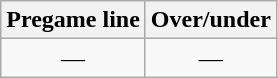<table class="wikitable">
<tr align="center">
<th style=>Pregame line</th>
<th style=>Over/under</th>
</tr>
<tr align="center">
<td>—</td>
<td>—</td>
</tr>
</table>
